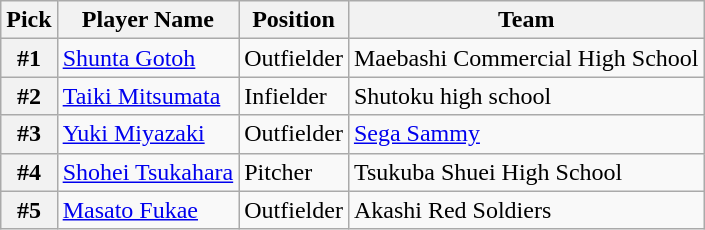<table class="wikitable">
<tr>
<th>Pick</th>
<th>Player Name</th>
<th>Position</th>
<th>Team</th>
</tr>
<tr>
<th>#1</th>
<td><a href='#'>Shunta Gotoh</a></td>
<td>Outfielder</td>
<td>Maebashi Commercial High School</td>
</tr>
<tr>
<th>#2</th>
<td><a href='#'>Taiki Mitsumata</a></td>
<td>Infielder</td>
<td>Shutoku high school</td>
</tr>
<tr>
<th>#3</th>
<td><a href='#'>Yuki Miyazaki</a></td>
<td>Outfielder</td>
<td><a href='#'>Sega Sammy</a></td>
</tr>
<tr>
<th>#4</th>
<td><a href='#'>Shohei Tsukahara</a></td>
<td>Pitcher</td>
<td>Tsukuba Shuei High School</td>
</tr>
<tr>
<th>#5</th>
<td><a href='#'>Masato Fukae</a></td>
<td>Outfielder</td>
<td>Akashi Red Soldiers</td>
</tr>
</table>
